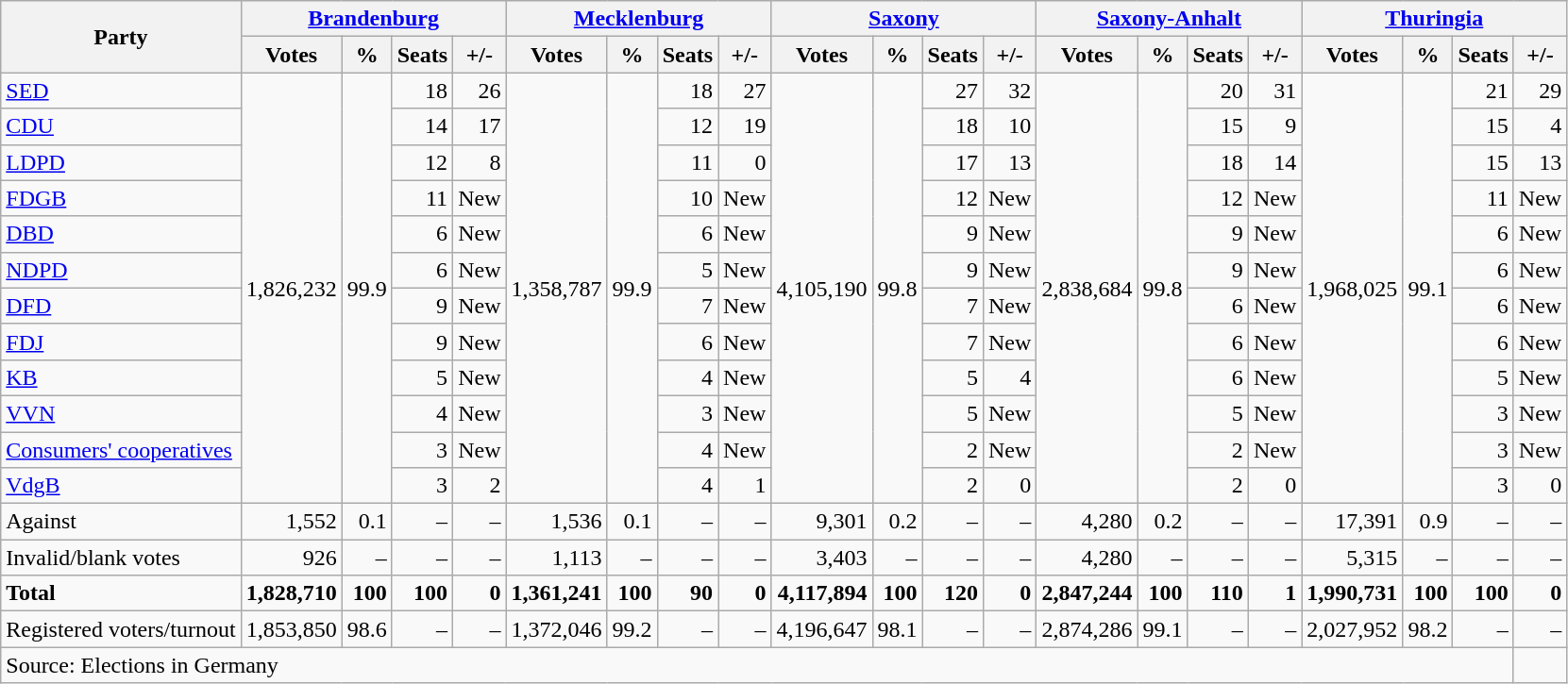<table class="wikitable" style="text-align:right">
<tr>
<th rowspan="2">Party</th>
<th colspan="4"><a href='#'>Brandenburg</a></th>
<th colspan="4"><a href='#'>Mecklenburg</a></th>
<th colspan="4"><a href='#'>Saxony</a></th>
<th colspan="4"><a href='#'>Saxony-Anhalt</a></th>
<th colspan="4"><a href='#'>Thuringia</a></th>
</tr>
<tr>
<th>Votes</th>
<th>%</th>
<th>Seats</th>
<th>+/-</th>
<th>Votes</th>
<th>%</th>
<th>Seats</th>
<th>+/-</th>
<th>Votes</th>
<th>%</th>
<th>Seats</th>
<th>+/-</th>
<th>Votes</th>
<th>%</th>
<th>Seats</th>
<th>+/-</th>
<th>Votes</th>
<th>%</th>
<th>Seats</th>
<th>+/-</th>
</tr>
<tr>
<td align="left"><a href='#'>SED</a></td>
<td rowspan="12">1,826,232</td>
<td rowspan="12">99.9</td>
<td>18</td>
<td> 26</td>
<td rowspan="12">1,358,787</td>
<td rowspan="12">99.9</td>
<td>18</td>
<td> 27</td>
<td rowspan="12">4,105,190</td>
<td rowspan="12">99.8</td>
<td>27</td>
<td> 32</td>
<td rowspan="12">2,838,684</td>
<td rowspan="12">99.8</td>
<td>20</td>
<td> 31</td>
<td rowspan="12">1,968,025</td>
<td rowspan="12">99.1</td>
<td>21</td>
<td> 29</td>
</tr>
<tr>
<td align="left"><a href='#'>CDU</a></td>
<td>14</td>
<td> 17</td>
<td>12</td>
<td> 19</td>
<td>18</td>
<td> 10</td>
<td>15</td>
<td> 9</td>
<td>15</td>
<td> 4</td>
</tr>
<tr>
<td align="left"><a href='#'>LDPD</a></td>
<td>12</td>
<td> 8</td>
<td>11</td>
<td>0</td>
<td>17</td>
<td> 13</td>
<td>18</td>
<td> 14</td>
<td>15</td>
<td> 13</td>
</tr>
<tr>
<td align="left"><a href='#'>FDGB</a></td>
<td>11</td>
<td>New</td>
<td>10</td>
<td>New</td>
<td>12</td>
<td>New</td>
<td>12</td>
<td>New</td>
<td>11</td>
<td>New</td>
</tr>
<tr>
<td align="left"><a href='#'>DBD</a></td>
<td>6</td>
<td>New</td>
<td>6</td>
<td>New</td>
<td>9</td>
<td>New</td>
<td>9</td>
<td>New</td>
<td>6</td>
<td>New</td>
</tr>
<tr>
<td align="left"><a href='#'>NDPD</a></td>
<td>6</td>
<td>New</td>
<td>5</td>
<td>New</td>
<td>9</td>
<td>New</td>
<td>9</td>
<td>New</td>
<td>6</td>
<td>New</td>
</tr>
<tr>
<td align="left"><a href='#'>DFD</a></td>
<td>9</td>
<td>New</td>
<td>7</td>
<td>New</td>
<td>7</td>
<td>New</td>
<td>6</td>
<td>New</td>
<td>6</td>
<td>New</td>
</tr>
<tr>
<td align="left"><a href='#'>FDJ</a></td>
<td>9</td>
<td>New</td>
<td>6</td>
<td>New</td>
<td>7</td>
<td>New</td>
<td>6</td>
<td>New</td>
<td>6</td>
<td>New</td>
</tr>
<tr>
<td align="left"><a href='#'>KB</a></td>
<td>5</td>
<td>New</td>
<td>4</td>
<td>New</td>
<td>5</td>
<td> 4</td>
<td>6</td>
<td>New</td>
<td>5</td>
<td>New</td>
</tr>
<tr>
<td align="left"><a href='#'>VVN</a></td>
<td>4</td>
<td>New</td>
<td>3</td>
<td>New</td>
<td>5</td>
<td>New</td>
<td>5</td>
<td>New</td>
<td>3</td>
<td>New</td>
</tr>
<tr>
<td align="left"><a href='#'>Consumers' cooperatives</a></td>
<td>3</td>
<td>New</td>
<td>4</td>
<td>New</td>
<td>2</td>
<td>New</td>
<td>2</td>
<td>New</td>
<td>3</td>
<td>New</td>
</tr>
<tr>
<td align="left"><a href='#'>VdgB</a></td>
<td>3</td>
<td> 2</td>
<td>4</td>
<td> 1</td>
<td>2</td>
<td>0</td>
<td>2</td>
<td>0</td>
<td>3</td>
<td>0</td>
</tr>
<tr>
<td align="left">Against</td>
<td>1,552</td>
<td>0.1</td>
<td>–</td>
<td>–</td>
<td>1,536</td>
<td>0.1</td>
<td>–</td>
<td>–</td>
<td>9,301</td>
<td>0.2</td>
<td>–</td>
<td>–</td>
<td>4,280</td>
<td>0.2</td>
<td>–</td>
<td>–</td>
<td>17,391</td>
<td>0.9</td>
<td>–</td>
<td>–</td>
</tr>
<tr>
<td align="left">Invalid/blank votes</td>
<td>926</td>
<td>–</td>
<td>–</td>
<td>–</td>
<td>1,113</td>
<td>–</td>
<td>–</td>
<td>–</td>
<td>3,403</td>
<td>–</td>
<td>–</td>
<td>–</td>
<td>4,280</td>
<td>–</td>
<td>–</td>
<td>–</td>
<td>5,315</td>
<td>–</td>
<td>–</td>
<td>–</td>
</tr>
<tr>
<td align="left"><strong>Total</strong></td>
<td><strong>1,828,710</strong></td>
<td><strong>100</strong></td>
<td><strong>100</strong></td>
<td><strong>0</strong></td>
<td><strong>1,361,241</strong></td>
<td><strong>100</strong></td>
<td><strong>90</strong></td>
<td><strong>0</strong></td>
<td><strong>4,117,894</strong></td>
<td><strong>100</strong></td>
<td><strong>120</strong></td>
<td><strong>0</strong></td>
<td><strong>2,847,244</strong></td>
<td><strong>100</strong></td>
<td><strong>110</strong></td>
<td><strong> 1</strong></td>
<td><strong>1,990,731</strong></td>
<td><strong>100</strong></td>
<td><strong>100</strong></td>
<td><strong>0</strong></td>
</tr>
<tr>
<td align="left">Registered voters/turnout</td>
<td>1,853,850</td>
<td>98.6</td>
<td>–</td>
<td>–</td>
<td>1,372,046</td>
<td>99.2</td>
<td>–</td>
<td>–</td>
<td>4,196,647</td>
<td>98.1</td>
<td>–</td>
<td>–</td>
<td>2,874,286</td>
<td>99.1</td>
<td>–</td>
<td>–</td>
<td>2,027,952</td>
<td>98.2</td>
<td>–</td>
<td>–</td>
</tr>
<tr>
<td colspan="20" align="left">Source: Elections in Germany</td>
<td></td>
</tr>
</table>
